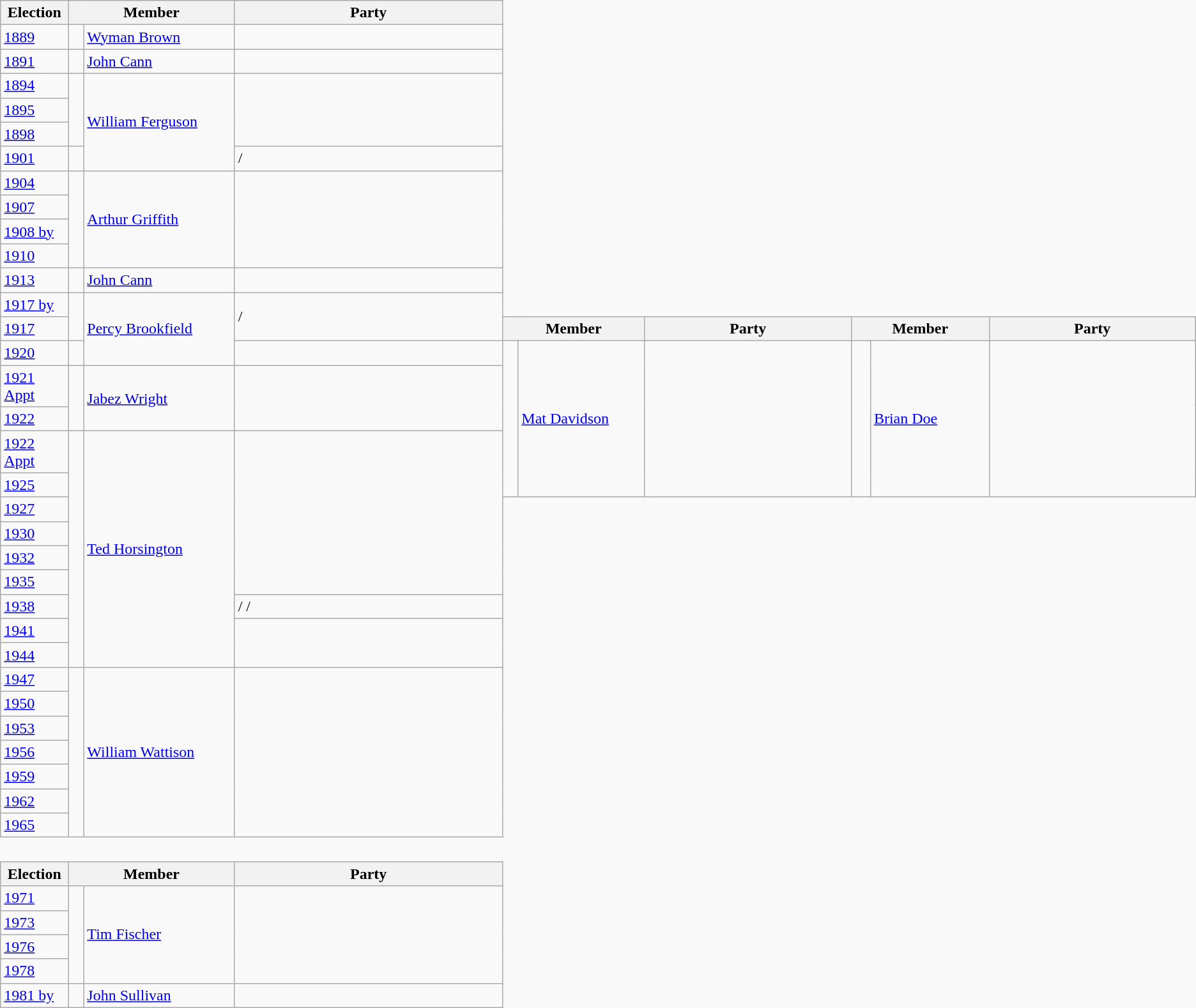<table class="wikitable" style='border-style: none none none none;'>
<tr>
<th>Election</th>
<th scope="col" colspan="2" style="width: 13em">Member</th>
<th scope="col" style="width: 17em">Party</th>
</tr>
<tr style="background: #f9f9f9">
<td><a href='#'>1889</a></td>
<td> </td>
<td><a href='#'>Wyman Brown</a></td>
<td></td>
</tr>
<tr style="background: #f9f9f9">
<td><a href='#'>1891</a></td>
<td> </td>
<td><a href='#'>John Cann</a></td>
<td></td>
</tr>
<tr style="background: #f9f9f9">
<td><a href='#'>1894</a></td>
<td rowspan="3" > </td>
<td rowspan="4"><a href='#'>William Ferguson</a></td>
<td rowspan="3"></td>
</tr>
<tr style="background: #f9f9f9">
<td><a href='#'>1895</a></td>
</tr>
<tr style="background: #f9f9f9">
<td><a href='#'>1898</a></td>
</tr>
<tr style="background: #f9f9f9">
<td><a href='#'>1901</a></td>
<td> </td>
<td> / </td>
</tr>
<tr style="background: #f9f9f9">
<td><a href='#'>1904</a></td>
<td rowspan="4" > </td>
<td rowspan="4"><a href='#'>Arthur Griffith</a></td>
<td rowspan="4"></td>
</tr>
<tr style="background: #f9f9f9">
<td><a href='#'>1907</a></td>
</tr>
<tr style="background: #f9f9f9">
<td><a href='#'>1908 by</a></td>
</tr>
<tr style="background: #f9f9f9">
<td><a href='#'>1910</a></td>
</tr>
<tr style="background: #f9f9f9">
<td><a href='#'>1913</a></td>
<td> </td>
<td><a href='#'>John Cann</a></td>
<td></td>
</tr>
<tr style="background: #f9f9f9">
<td><a href='#'>1917 by</a></td>
<td rowspan="2" > </td>
<td rowspan="3"><a href='#'>Percy Brookfield</a></td>
<td rowspan="2"> / </td>
</tr>
<tr style="background: #f9f9f9">
<td><a href='#'>1917</a></td>
<th scope="col" colspan="2" style="width: 11em">Member</th>
<th scope="col" style="width: 13em">Party</th>
<th scope="col" colspan="2" style="width: 11em">Member</th>
<th scope="col" style="width: 13em">Party</th>
</tr>
<tr style="background: #f9f9f9">
<td><a href='#'>1920</a></td>
<td> </td>
<td></td>
<td rowspan="5" > </td>
<td rowspan="5"><a href='#'>Mat Davidson</a></td>
<td rowspan="5"></td>
<td rowspan="5" > </td>
<td rowspan="5"><a href='#'>Brian Doe</a></td>
<td rowspan="5"></td>
</tr>
<tr style="background: #f9f9f9">
<td><a href='#'>1921 Appt</a></td>
<td rowspan="2" > </td>
<td rowspan="2"><a href='#'>Jabez Wright</a></td>
<td rowspan="2"></td>
</tr>
<tr style="background: #f9f9f9">
<td><a href='#'>1922</a></td>
</tr>
<tr style="background: #f9f9f9">
<td><a href='#'>1922 Appt</a></td>
<td rowspan="9" > </td>
<td rowspan="9"><a href='#'>Ted Horsington</a></td>
<td rowspan="6"></td>
</tr>
<tr style="background: #f9f9f9">
<td><a href='#'>1925</a></td>
</tr>
<tr style="background: #f9f9f9">
<td><a href='#'>1927</a></td>
</tr>
<tr style="background: #f9f9f9">
<td><a href='#'>1930</a></td>
</tr>
<tr style="background: #f9f9f9">
<td><a href='#'>1932</a></td>
</tr>
<tr style="background: #f9f9f9">
<td><a href='#'>1935</a></td>
</tr>
<tr style="background: #f9f9f9">
<td><a href='#'>1938</a></td>
<td> /  / </td>
</tr>
<tr style="background: #f9f9f9">
<td><a href='#'>1941</a></td>
<td rowspan="2"></td>
</tr>
<tr style="background: #f9f9f9">
<td><a href='#'>1944</a></td>
</tr>
<tr style="background: #f9f9f9">
<td><a href='#'>1947</a></td>
<td rowspan="7" > </td>
<td rowspan="7"><a href='#'>William Wattison</a></td>
<td rowspan="7"></td>
</tr>
<tr style="background: #f9f9f9">
<td><a href='#'>1950</a></td>
</tr>
<tr style="background: #f9f9f9">
<td><a href='#'>1953</a></td>
</tr>
<tr style="background: #f9f9f9">
<td><a href='#'>1956</a></td>
</tr>
<tr style="background: #f9f9f9">
<td><a href='#'>1959</a></td>
</tr>
<tr style="background: #f9f9f9">
<td><a href='#'>1962</a></td>
</tr>
<tr style="background: #f9f9f9">
<td><a href='#'>1965</a></td>
</tr>
<tr>
<td colspan="4" style='border-style: none none none none;'> </td>
</tr>
<tr>
<th>Election</th>
<th colspan="2">Member</th>
<th>Party</th>
</tr>
<tr style="background: #f9f9f9">
<td><a href='#'>1971</a></td>
<td rowspan="4" > </td>
<td rowspan="4"><a href='#'>Tim Fischer</a></td>
<td rowspan="4"></td>
</tr>
<tr style="background: #f9f9f9">
<td><a href='#'>1973</a></td>
</tr>
<tr style="background: #f9f9f9">
<td><a href='#'>1976</a></td>
</tr>
<tr style="background: #f9f9f9">
<td><a href='#'>1978</a></td>
</tr>
<tr style="background: #f9f9f9">
<td><a href='#'>1981 by</a></td>
<td> </td>
<td><a href='#'>John Sullivan</a></td>
<td></td>
</tr>
</table>
